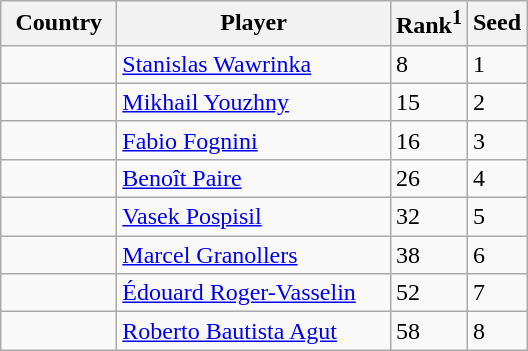<table class="sortable wikitable">
<tr>
<th width=70>Country</th>
<th width=175>Player</th>
<th>Rank<sup>1</sup></th>
<th>Seed</th>
</tr>
<tr>
<td></td>
<td><a href='#'>Stanislas Wawrinka</a></td>
<td>8</td>
<td>1</td>
</tr>
<tr>
<td></td>
<td><a href='#'>Mikhail Youzhny</a></td>
<td>15</td>
<td>2</td>
</tr>
<tr>
<td></td>
<td><a href='#'>Fabio Fognini</a></td>
<td>16</td>
<td>3</td>
</tr>
<tr>
<td></td>
<td><a href='#'>Benoît Paire</a></td>
<td>26</td>
<td>4</td>
</tr>
<tr>
<td></td>
<td><a href='#'>Vasek Pospisil</a></td>
<td>32</td>
<td>5</td>
</tr>
<tr>
<td></td>
<td><a href='#'>Marcel Granollers</a></td>
<td>38</td>
<td>6</td>
</tr>
<tr>
<td></td>
<td><a href='#'>Édouard Roger-Vasselin</a></td>
<td>52</td>
<td>7</td>
</tr>
<tr>
<td></td>
<td><a href='#'>Roberto Bautista Agut</a></td>
<td>58</td>
<td>8</td>
</tr>
</table>
